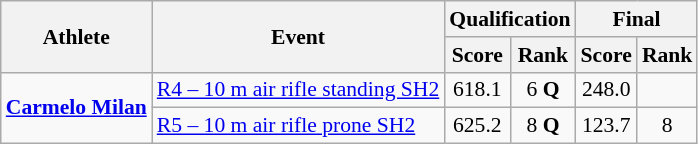<table class=wikitable style="font-size:90%">
<tr>
<th rowspan="2">Athlete</th>
<th rowspan="2">Event</th>
<th colspan="2">Qualification</th>
<th colspan="2">Final</th>
</tr>
<tr>
<th>Score</th>
<th>Rank</th>
<th>Score</th>
<th>Rank</th>
</tr>
<tr align=center>
<td align=left rowspan=2><strong><a href='#'>Carmelo Milan</a></strong></td>
<td align=left><a href='#'>R4 – 10 m air rifle standing SH2</a></td>
<td>618.1</td>
<td>6 <strong>Q</strong></td>
<td>248.0</td>
<td></td>
</tr>
<tr align=center>
<td align=left><a href='#'>R5 – 10 m air rifle prone SH2</a></td>
<td>625.2</td>
<td>8 <strong>Q</strong></td>
<td>123.7</td>
<td>8</td>
</tr>
</table>
